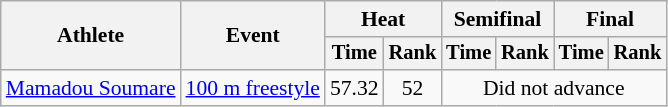<table class=wikitable style="font-size:90%">
<tr>
<th rowspan="2">Athlete</th>
<th rowspan="2">Event</th>
<th colspan="2">Heat</th>
<th colspan="2">Semifinal</th>
<th colspan="2">Final</th>
</tr>
<tr style="font-size:95%">
<th>Time</th>
<th>Rank</th>
<th>Time</th>
<th>Rank</th>
<th>Time</th>
<th>Rank</th>
</tr>
<tr align=center>
<td align=left><a href='#'>Mamadou Soumare</a></td>
<td align=left><a href='#'>100 m freestyle</a></td>
<td>57.32</td>
<td>52</td>
<td colspan=4>Did not advance</td>
</tr>
</table>
